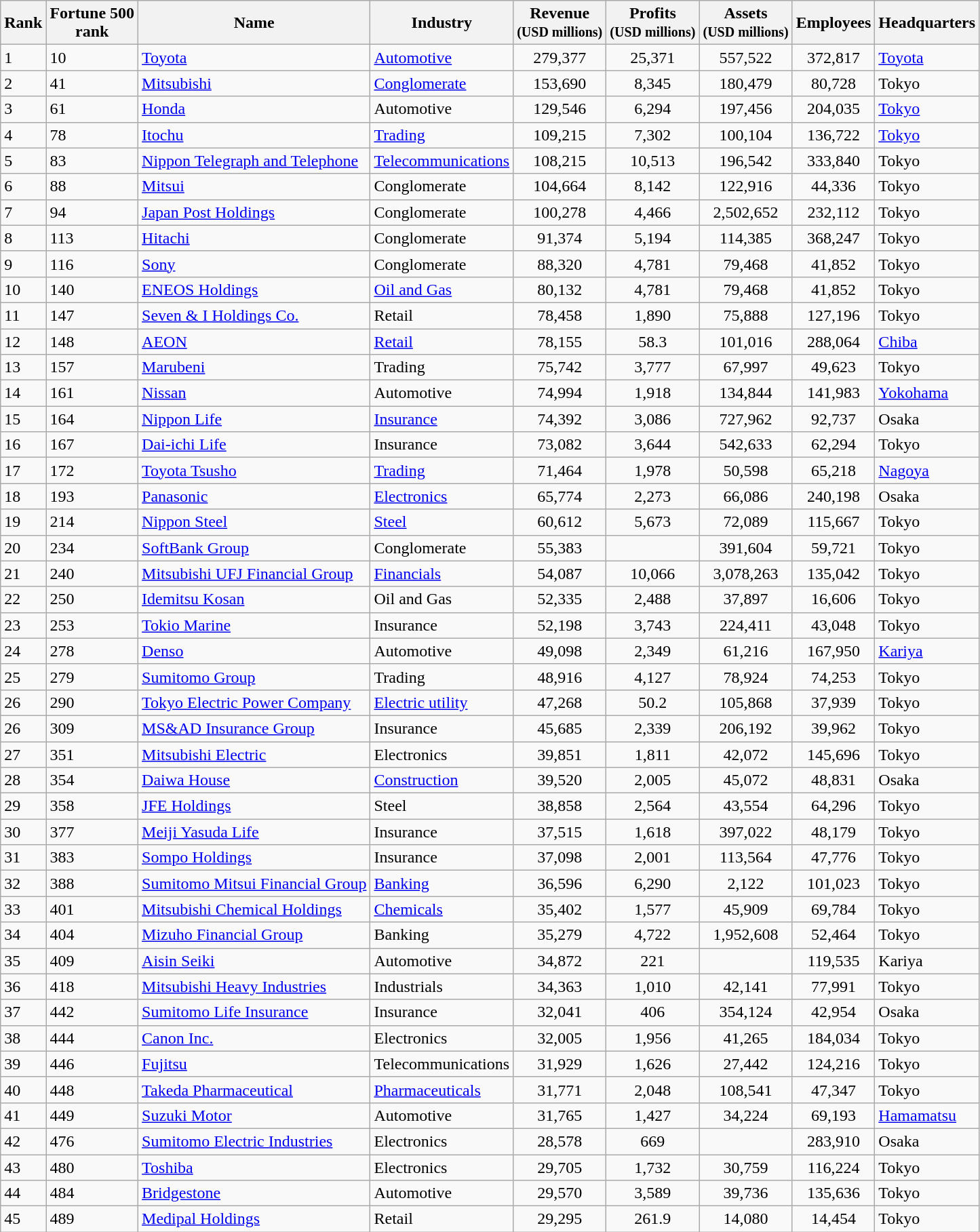<table class="wikitable sortable">
<tr>
<th>Rank</th>
<th>Fortune 500<br>rank</th>
<th>Name</th>
<th>Industry</th>
<th>Revenue<br><small>(USD millions)</small></th>
<th>Profits<br><small>(USD millions)</small></th>
<th>Assets <br><small>(USD millions)</small></th>
<th>Employees</th>
<th>Headquarters</th>
</tr>
<tr>
<td>1</td>
<td>10</td>
<td><a href='#'>Toyota</a></td>
<td><a href='#'>Automotive</a></td>
<td style="text-align:center;">279,377</td>
<td style="text-align:center;">25,371</td>
<td style="text-align:center;">557,522</td>
<td style="text-align:center;">372,817</td>
<td><a href='#'>Toyota</a></td>
</tr>
<tr>
<td>2</td>
<td>41</td>
<td><a href='#'>Mitsubishi</a></td>
<td><a href='#'>Conglomerate</a></td>
<td style="text-align:center;">153,690</td>
<td style="text-align:center;">8,345</td>
<td style="text-align:center;">180,479</td>
<td style="text-align:center;">80,728</td>
<td>Tokyo</td>
</tr>
<tr>
<td>3</td>
<td>61</td>
<td><a href='#'>Honda</a></td>
<td>Automotive</td>
<td style="text-align:center;">129,546</td>
<td style="text-align:center;">6,294</td>
<td style="text-align:center;">197,456</td>
<td style="text-align:center;">204,035</td>
<td><a href='#'>Tokyo</a></td>
</tr>
<tr>
<td>4</td>
<td>78</td>
<td><a href='#'>Itochu</a></td>
<td><a href='#'>Trading</a></td>
<td style="text-align:center;">109,215</td>
<td style="text-align:center;">7,302</td>
<td style="text-align:center;">100,104</td>
<td style="text-align:center;">136,722</td>
<td><a href='#'>Tokyo</a></td>
</tr>
<tr>
<td>5</td>
<td>83</td>
<td><a href='#'>Nippon Telegraph and Telephone</a></td>
<td><a href='#'>Telecommunications</a></td>
<td style="text-align:center;">108,215</td>
<td style="text-align:center;">10,513</td>
<td style="text-align:center;">196,542</td>
<td style="text-align:center;">333,840</td>
<td>Tokyo</td>
</tr>
<tr>
<td>6</td>
<td>88</td>
<td><a href='#'>Mitsui</a></td>
<td>Conglomerate</td>
<td style="text-align:center;">104,664</td>
<td style="text-align:center;">8,142</td>
<td style="text-align:center;">122,916</td>
<td style="text-align:center;">44,336</td>
<td>Tokyo</td>
</tr>
<tr>
<td>7</td>
<td>94</td>
<td><a href='#'>Japan Post Holdings</a></td>
<td>Conglomerate</td>
<td style="text-align:center;">100,278</td>
<td style="text-align:center;">4,466</td>
<td style="text-align:center;">2,502,652</td>
<td style="text-align:center;">232,112</td>
<td>Tokyo</td>
</tr>
<tr>
<td>8</td>
<td>113</td>
<td><a href='#'>Hitachi</a></td>
<td>Conglomerate</td>
<td style="text-align:center;">91,374</td>
<td style="text-align:center;">5,194</td>
<td style="text-align:center;">114,385</td>
<td style="text-align:center;">368,247</td>
<td>Tokyo</td>
</tr>
<tr>
<td>9</td>
<td>116</td>
<td><a href='#'>Sony</a></td>
<td>Conglomerate</td>
<td style="text-align:center;">88,320</td>
<td style="text-align:center;">4,781</td>
<td style="text-align:center;">79,468</td>
<td style="text-align:center;">41,852</td>
<td>Tokyo</td>
</tr>
<tr>
<td>10</td>
<td>140</td>
<td><a href='#'>ENEOS Holdings</a></td>
<td><a href='#'>Oil and Gas</a></td>
<td style="text-align:center;">80,132</td>
<td style="text-align:center;">4,781</td>
<td style="text-align:center;">79,468</td>
<td style="text-align:center;">41,852</td>
<td>Tokyo</td>
</tr>
<tr>
<td>11</td>
<td>147</td>
<td><a href='#'>Seven & I Holdings Co.</a></td>
<td>Retail</td>
<td style="text-align:center;">78,458</td>
<td style="text-align:center;">1,890</td>
<td style="text-align:center;">75,888</td>
<td style="text-align:center;">127,196</td>
<td>Tokyo</td>
</tr>
<tr>
<td>12</td>
<td>148</td>
<td><a href='#'>AEON</a></td>
<td><a href='#'>Retail</a></td>
<td style="text-align:center;">78,155</td>
<td style="text-align:center;">58.3</td>
<td style="text-align:center;">101,016</td>
<td style="text-align:center;">288,064</td>
<td><a href='#'>Chiba</a></td>
</tr>
<tr>
<td>13</td>
<td>157</td>
<td><a href='#'>Marubeni</a></td>
<td>Trading</td>
<td style="text-align:center;">75,742</td>
<td style="text-align:center;">3,777</td>
<td style="text-align:center;">67,997</td>
<td style="text-align:center;">49,623</td>
<td>Tokyo</td>
</tr>
<tr>
<td>14</td>
<td>161</td>
<td><a href='#'>Nissan</a></td>
<td>Automotive</td>
<td style="text-align:center;">74,994</td>
<td style="text-align:center;">1,918</td>
<td style="text-align:center;">134,844</td>
<td style="text-align:center;">141,983</td>
<td><a href='#'>Yokohama</a></td>
</tr>
<tr>
<td>15</td>
<td>164</td>
<td><a href='#'>Nippon Life</a></td>
<td><a href='#'>Insurance</a></td>
<td style="text-align:center;">74,392</td>
<td style="text-align:center;">3,086</td>
<td style="text-align:center;">727,962</td>
<td style="text-align:center;">92,737</td>
<td>Osaka</td>
</tr>
<tr>
<td>16</td>
<td>167</td>
<td><a href='#'>Dai-ichi Life</a></td>
<td>Insurance</td>
<td style="text-align:center;">73,082</td>
<td style="text-align:center;">3,644</td>
<td style="text-align:center;">542,633</td>
<td style="text-align:center;">62,294</td>
<td>Tokyo</td>
</tr>
<tr>
<td>17</td>
<td>172</td>
<td><a href='#'>Toyota Tsusho</a></td>
<td><a href='#'>Trading</a></td>
<td style="text-align:center;">71,464</td>
<td style="text-align:center;">1,978</td>
<td style="text-align:center;">50,598</td>
<td style="text-align:center;">65,218</td>
<td><a href='#'>Nagoya</a></td>
</tr>
<tr>
<td>18</td>
<td>193</td>
<td><a href='#'>Panasonic</a></td>
<td><a href='#'>Electronics</a></td>
<td style="text-align:center;">65,774</td>
<td style="text-align:center;">2,273</td>
<td style="text-align:center;">66,086</td>
<td style="text-align:center;">240,198</td>
<td>Osaka</td>
</tr>
<tr>
<td>19</td>
<td>214</td>
<td><a href='#'>Nippon Steel</a></td>
<td><a href='#'>Steel</a></td>
<td style="text-align:center;">60,612</td>
<td style="text-align:center;">5,673</td>
<td style="text-align:center;">72,089</td>
<td style="text-align:center;">115,667</td>
<td>Tokyo</td>
</tr>
<tr>
<td>20</td>
<td>234</td>
<td><a href='#'>SoftBank Group</a></td>
<td>Conglomerate</td>
<td style="text-align:center;">55,383</td>
<td style="text-align:center;"></td>
<td style="text-align:center;">391,604</td>
<td style="text-align:center;">59,721</td>
<td>Tokyo</td>
</tr>
<tr>
<td>21</td>
<td>240</td>
<td><a href='#'>Mitsubishi UFJ Financial Group</a></td>
<td><a href='#'>Financials</a></td>
<td style="text-align:center;">54,087</td>
<td style="text-align:center;">10,066</td>
<td style="text-align:center;">3,078,263</td>
<td style="text-align:center;">135,042</td>
<td>Tokyo</td>
</tr>
<tr>
<td>22</td>
<td>250</td>
<td><a href='#'>Idemitsu Kosan</a></td>
<td>Oil and Gas</td>
<td style="text-align:center;">52,335</td>
<td style="text-align:center;">2,488</td>
<td style="text-align:center;">37,897</td>
<td style="text-align:center;">16,606</td>
<td>Tokyo</td>
</tr>
<tr>
<td>23</td>
<td>253</td>
<td><a href='#'>Tokio Marine</a></td>
<td>Insurance</td>
<td style="text-align:center;">52,198</td>
<td style="text-align:center;">3,743</td>
<td style="text-align:center;">224,411</td>
<td style="text-align:center;">43,048</td>
<td>Tokyo</td>
</tr>
<tr>
<td>24</td>
<td>278</td>
<td><a href='#'>Denso</a></td>
<td>Automotive</td>
<td style="text-align:center;">49,098</td>
<td style="text-align:center;">2,349</td>
<td style="text-align:center;">61,216</td>
<td style="text-align:center;">167,950</td>
<td><a href='#'>Kariya</a></td>
</tr>
<tr>
<td>25</td>
<td>279</td>
<td><a href='#'>Sumitomo Group</a></td>
<td>Trading</td>
<td style="text-align:center;">48,916</td>
<td style="text-align:center;">4,127</td>
<td style="text-align:center;">78,924</td>
<td style="text-align:center;">74,253</td>
<td>Tokyo</td>
</tr>
<tr>
<td>26</td>
<td>290</td>
<td><a href='#'>Tokyo Electric Power Company</a></td>
<td><a href='#'>Electric utility</a></td>
<td style="text-align:center;">47,268</td>
<td style="text-align:center;">50.2</td>
<td style="text-align:center;">105,868</td>
<td style="text-align:center;">37,939</td>
<td>Tokyo</td>
</tr>
<tr>
<td>26</td>
<td>309</td>
<td><a href='#'>MS&AD Insurance Group</a></td>
<td>Insurance</td>
<td style="text-align:center;">45,685</td>
<td style="text-align:center;">2,339</td>
<td style="text-align:center;">206,192</td>
<td style="text-align:center;">39,962</td>
<td>Tokyo</td>
</tr>
<tr>
<td>27</td>
<td>351</td>
<td><a href='#'>Mitsubishi Electric</a></td>
<td>Electronics</td>
<td style="text-align:center;">39,851</td>
<td style="text-align:center;">1,811</td>
<td style="text-align:center;">42,072</td>
<td style="text-align:center;">145,696</td>
<td>Tokyo</td>
</tr>
<tr>
<td>28</td>
<td>354</td>
<td><a href='#'>Daiwa House</a></td>
<td><a href='#'>Construction</a></td>
<td style="text-align:center;">39,520</td>
<td style="text-align:center;">2,005</td>
<td style="text-align:center;">45,072</td>
<td style="text-align:center;">48,831</td>
<td>Osaka</td>
</tr>
<tr>
<td>29</td>
<td>358</td>
<td><a href='#'>JFE Holdings</a></td>
<td>Steel</td>
<td style="text-align:center;">38,858</td>
<td style="text-align:center;">2,564</td>
<td style="text-align:center;">43,554</td>
<td style="text-align:center;">64,296</td>
<td>Tokyo</td>
</tr>
<tr>
<td>30</td>
<td>377</td>
<td><a href='#'>Meiji Yasuda Life</a></td>
<td>Insurance</td>
<td style="text-align:center;">37,515</td>
<td style="text-align:center;">1,618</td>
<td style="text-align:center;">397,022</td>
<td style="text-align:center;">48,179</td>
<td>Tokyo</td>
</tr>
<tr>
<td>31</td>
<td>383</td>
<td><a href='#'>Sompo Holdings</a></td>
<td>Insurance</td>
<td style="text-align:center;">37,098</td>
<td style="text-align:center;">2,001</td>
<td style="text-align:center;">113,564</td>
<td style="text-align:center;">47,776</td>
<td>Tokyo</td>
</tr>
<tr>
<td>32</td>
<td>388</td>
<td><a href='#'>Sumitomo Mitsui Financial Group</a></td>
<td><a href='#'>Banking</a></td>
<td style="text-align:center;">36,596</td>
<td style="text-align:center;">6,290</td>
<td style="text-align:center;">2,122</td>
<td style="text-align:center;">101,023</td>
<td>Tokyo</td>
</tr>
<tr>
<td>33</td>
<td>401</td>
<td><a href='#'>Mitsubishi Chemical Holdings</a></td>
<td><a href='#'>Chemicals</a></td>
<td style="text-align:center;">35,402</td>
<td style="text-align:center;">1,577</td>
<td style="text-align:center;">45,909</td>
<td style="text-align:center;">69,784</td>
<td>Tokyo</td>
</tr>
<tr>
<td>34</td>
<td>404</td>
<td><a href='#'>Mizuho Financial Group</a></td>
<td>Banking</td>
<td style="text-align:center;">35,279</td>
<td style="text-align:center;">4,722</td>
<td style="text-align:center;">1,952,608</td>
<td style="text-align:center;">52,464</td>
<td>Tokyo</td>
</tr>
<tr>
<td>35</td>
<td>409</td>
<td><a href='#'>Aisin Seiki</a></td>
<td>Automotive</td>
<td style="text-align:center;">34,872</td>
<td style="text-align:center;">221</td>
<td style="text-align:center;"></td>
<td style="text-align:center;">119,535</td>
<td>Kariya</td>
</tr>
<tr>
<td>36</td>
<td>418</td>
<td><a href='#'>Mitsubishi Heavy Industries</a></td>
<td>Industrials</td>
<td style="text-align:center;">34,363</td>
<td style="text-align:center;">1,010</td>
<td style="text-align:center;">42,141</td>
<td style="text-align:center;">77,991</td>
<td>Tokyo</td>
</tr>
<tr>
<td>37</td>
<td>442</td>
<td><a href='#'>Sumitomo Life Insurance</a></td>
<td>Insurance</td>
<td style="text-align:center;">32,041</td>
<td style="text-align:center;">406</td>
<td style="text-align:center;">354,124</td>
<td style="text-align:center;">42,954</td>
<td>Osaka</td>
</tr>
<tr>
<td>38</td>
<td>444</td>
<td><a href='#'>Canon Inc.</a></td>
<td>Electronics</td>
<td style="text-align:center;">32,005</td>
<td style="text-align:center;">1,956</td>
<td style="text-align:center;">41,265</td>
<td style="text-align:center;">184,034</td>
<td>Tokyo</td>
</tr>
<tr>
<td>39</td>
<td>446</td>
<td><a href='#'>Fujitsu</a></td>
<td>Telecommunications</td>
<td style="text-align:center;">31,929</td>
<td style="text-align:center;">1,626</td>
<td style="text-align:center;">27,442</td>
<td style="text-align:center;">124,216</td>
<td>Tokyo</td>
</tr>
<tr>
<td>40</td>
<td>448</td>
<td><a href='#'>Takeda Pharmaceutical</a></td>
<td><a href='#'>Pharmaceuticals</a></td>
<td style="text-align:center;">31,771</td>
<td style="text-align:center;">2,048</td>
<td style="text-align:center;">108,541</td>
<td style="text-align:center;">47,347</td>
<td>Tokyo</td>
</tr>
<tr>
<td>41</td>
<td>449</td>
<td><a href='#'>Suzuki Motor</a></td>
<td>Automotive</td>
<td style="text-align:center;">31,765</td>
<td style="text-align:center;">1,427</td>
<td style="text-align:center;">34,224</td>
<td style="text-align:center;">69,193</td>
<td><a href='#'>Hamamatsu</a></td>
</tr>
<tr>
<td>42</td>
<td>476</td>
<td><a href='#'>Sumitomo Electric Industries</a></td>
<td>Electronics</td>
<td style="text-align:center;">28,578</td>
<td style="text-align:center;">669</td>
<td style="text-align:center;"></td>
<td style="text-align:center;">283,910</td>
<td>Osaka</td>
</tr>
<tr>
<td>43</td>
<td>480</td>
<td><a href='#'>Toshiba</a></td>
<td>Electronics</td>
<td style="text-align:center;">29,705</td>
<td style="text-align:center;">1,732</td>
<td style="text-align:center;">30,759</td>
<td style="text-align:center;">116,224</td>
<td>Tokyo</td>
</tr>
<tr>
<td>44</td>
<td>484</td>
<td><a href='#'>Bridgestone</a></td>
<td>Automotive</td>
<td style="text-align:center;">29,570</td>
<td style="text-align:center;">3,589</td>
<td style="text-align:center;">39,736</td>
<td style="text-align:center;">135,636</td>
<td>Tokyo</td>
</tr>
<tr>
<td>45</td>
<td>489</td>
<td><a href='#'>Medipal Holdings</a></td>
<td>Retail</td>
<td style="text-align:center;">29,295</td>
<td style="text-align:center;">261.9</td>
<td style="text-align:center;">14,080</td>
<td style="text-align:center;">14,454</td>
<td>Tokyo</td>
</tr>
</table>
